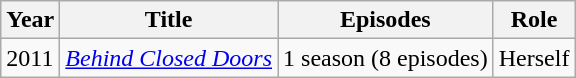<table class="sortable wikitable">
<tr>
<th>Year</th>
<th>Title</th>
<th>Episodes</th>
<th>Role</th>
</tr>
<tr>
<td>2011</td>
<td><em><a href='#'>Behind Closed Doors</a></em></td>
<td>1 season (8 episodes)</td>
<td>Herself</td>
</tr>
</table>
